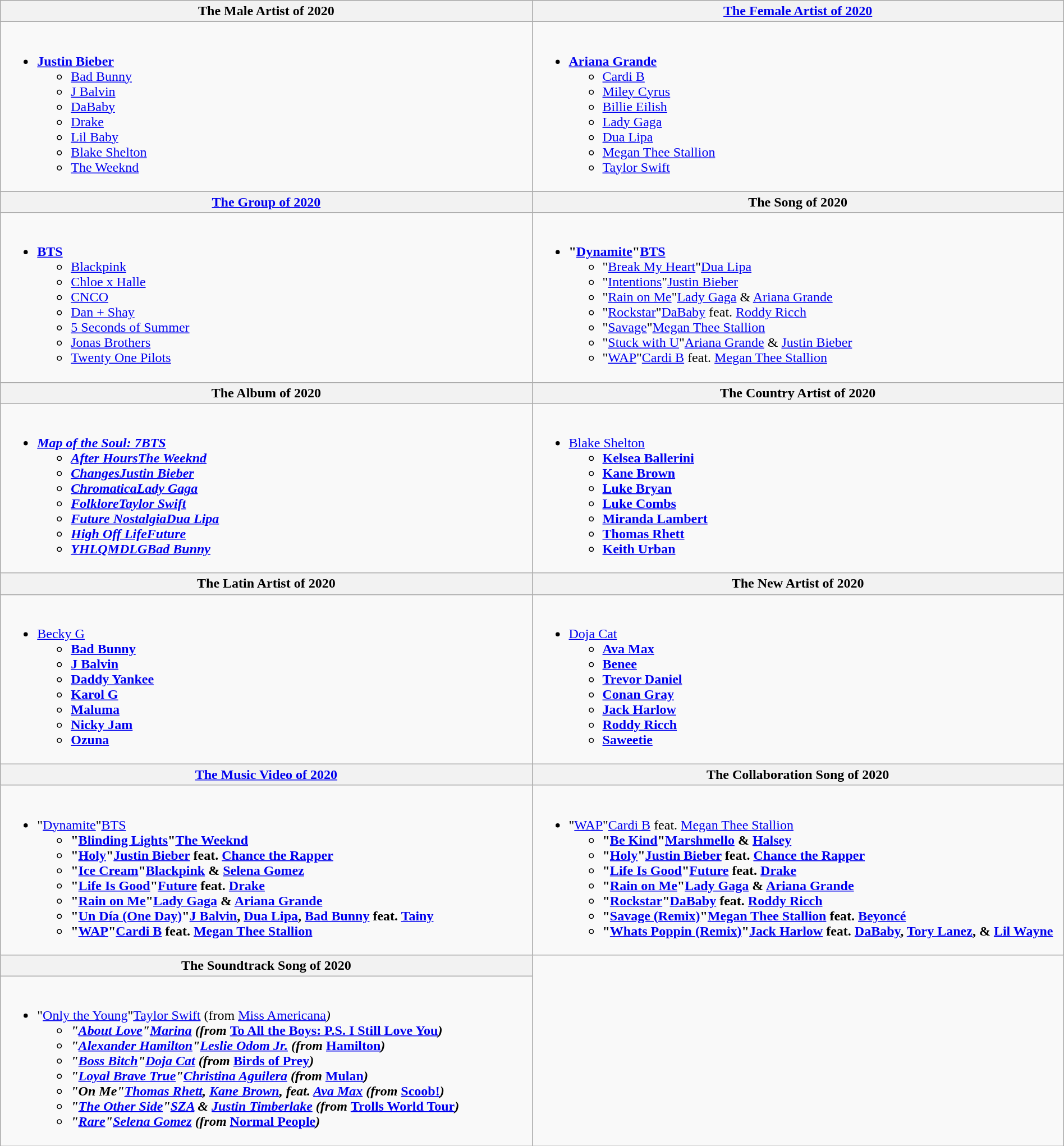<table class="wikitable" style="width:100%;">
<tr>
<th style="width:50%">The Male Artist of 2020</th>
<th style="width:50%"><a href='#'>The Female Artist of 2020</a></th>
</tr>
<tr>
<td valign="top"><br><ul><li><strong><a href='#'>Justin Bieber</a></strong><ul><li><a href='#'>Bad Bunny</a></li><li><a href='#'>J Balvin</a></li><li><a href='#'>DaBaby</a></li><li><a href='#'>Drake</a></li><li><a href='#'>Lil Baby</a></li><li><a href='#'>Blake Shelton</a></li><li><a href='#'>The Weeknd</a></li></ul></li></ul></td>
<td valign="top"><br><ul><li><strong><a href='#'>Ariana Grande</a></strong><ul><li><a href='#'>Cardi B</a></li><li><a href='#'>Miley Cyrus</a></li><li><a href='#'>Billie Eilish</a></li><li><a href='#'>Lady Gaga</a></li><li><a href='#'>Dua Lipa</a></li><li><a href='#'>Megan Thee Stallion</a></li><li><a href='#'>Taylor Swift</a></li></ul></li></ul></td>
</tr>
<tr>
<th style="width:50%"><a href='#'>The Group of 2020</a></th>
<th style="width:50%">The Song of 2020</th>
</tr>
<tr>
<td valign="top"><br><ul><li><strong><a href='#'>BTS</a></strong><ul><li><a href='#'>Blackpink</a></li><li><a href='#'>Chloe x Halle</a></li><li><a href='#'>CNCO</a></li><li><a href='#'>Dan + Shay</a></li><li><a href='#'>5 Seconds of Summer</a></li><li><a href='#'>Jonas Brothers</a></li><li><a href='#'>Twenty One Pilots</a></li></ul></li></ul></td>
<td valign="top"><br><ul><li><strong>"<a href='#'>Dynamite</a>"<a href='#'>BTS</a></strong><ul><li>"<a href='#'>Break My Heart</a>"<a href='#'>Dua Lipa</a></li><li>"<a href='#'>Intentions</a>"<a href='#'>Justin Bieber</a></li><li>"<a href='#'>Rain on Me</a>"<a href='#'>Lady Gaga</a> & <a href='#'>Ariana Grande</a></li><li>"<a href='#'>Rockstar</a>"<a href='#'>DaBaby</a> feat. <a href='#'>Roddy Ricch</a></li><li>"<a href='#'>Savage</a>"<a href='#'>Megan Thee Stallion</a></li><li>"<a href='#'>Stuck with U</a>"<a href='#'>Ariana Grande</a> & <a href='#'>Justin Bieber</a></li><li>"<a href='#'>WAP</a>"<a href='#'>Cardi B</a> feat. <a href='#'>Megan Thee Stallion</a></li></ul></li></ul></td>
</tr>
<tr>
<th style="width:50%">The Album of 2020</th>
<th style="width:50%">The Country Artist of 2020</th>
</tr>
<tr>
<td valign="top"><br><ul><li><strong><em><a href='#'>Map of the Soul: 7</a><em><a href='#'>BTS</a><strong><ul><li></em><a href='#'>After Hours</a><em><a href='#'>The Weeknd</a></li><li></em><a href='#'>Changes</a><em><a href='#'>Justin Bieber</a></li><li></em><a href='#'>Chromatica</a><em><a href='#'>Lady Gaga</a></li><li></em><a href='#'>Folklore</a><em><a href='#'>Taylor Swift</a></li><li></em><a href='#'>Future Nostalgia</a><em><a href='#'>Dua Lipa</a></li><li></em><a href='#'>High Off Life</a><em><a href='#'>Future</a></li><li></em><a href='#'>YHLQMDLG</a><em><a href='#'>Bad Bunny</a></li></ul></li></ul></td>
<td valign="top"><br><ul><li></strong><a href='#'>Blake Shelton</a><strong><ul><li><a href='#'>Kelsea Ballerini</a></li><li><a href='#'>Kane Brown</a></li><li><a href='#'>Luke Bryan</a></li><li><a href='#'>Luke Combs</a></li><li><a href='#'>Miranda Lambert</a></li><li><a href='#'>Thomas Rhett</a></li><li><a href='#'>Keith Urban</a></li></ul></li></ul></td>
</tr>
<tr>
<th style="width:50%">The Latin Artist of 2020</th>
<th style="width:50%">The New Artist of 2020</th>
</tr>
<tr>
<td valign="top"><br><ul><li></strong><a href='#'>Becky G</a><strong><ul><li><a href='#'>Bad Bunny</a></li><li><a href='#'>J Balvin</a></li><li><a href='#'>Daddy Yankee</a></li><li><a href='#'>Karol G</a></li><li><a href='#'>Maluma</a></li><li><a href='#'>Nicky Jam</a></li><li><a href='#'>Ozuna</a></li></ul></li></ul></td>
<td valign="top"><br><ul><li></strong><a href='#'>Doja Cat</a><strong><ul><li><a href='#'>Ava Max</a></li><li><a href='#'>Benee</a></li><li><a href='#'>Trevor Daniel</a></li><li><a href='#'>Conan Gray</a></li><li><a href='#'>Jack Harlow</a></li><li><a href='#'>Roddy Ricch</a></li><li><a href='#'>Saweetie</a></li></ul></li></ul></td>
</tr>
<tr>
<th style="width:50%"><a href='#'>The Music Video of 2020</a></th>
<th style="width:50%">The Collaboration Song of 2020</th>
</tr>
<tr>
<td valign="top"><br><ul><li></strong>"<a href='#'>Dynamite</a>"<a href='#'>BTS</a><strong><ul><li>"<a href='#'>Blinding Lights</a>"<a href='#'>The Weeknd</a></li><li>"<a href='#'>Holy</a>"<a href='#'>Justin Bieber</a> feat. <a href='#'>Chance the Rapper</a></li><li>"<a href='#'>Ice Cream</a>"<a href='#'>Blackpink</a> & <a href='#'>Selena Gomez</a></li><li>"<a href='#'>Life Is Good</a>"<a href='#'>Future</a> feat. <a href='#'>Drake</a></li><li>"<a href='#'>Rain on Me</a>"<a href='#'>Lady Gaga</a> & <a href='#'>Ariana Grande</a></li><li>"<a href='#'>Un Día (One Day)</a>"<a href='#'>J Balvin</a>, <a href='#'>Dua Lipa</a>, <a href='#'>Bad Bunny</a> feat. <a href='#'>Tainy</a></li><li>"<a href='#'>WAP</a>"<a href='#'>Cardi B</a> feat. <a href='#'>Megan Thee Stallion</a></li></ul></li></ul></td>
<td valign="top"><br><ul><li></strong>"<a href='#'>WAP</a>"<a href='#'>Cardi B</a> feat. <a href='#'>Megan Thee Stallion</a><strong><ul><li>"<a href='#'>Be Kind</a>"<a href='#'>Marshmello</a> & <a href='#'>Halsey</a></li><li>"<a href='#'>Holy</a>"<a href='#'>Justin Bieber</a> feat. <a href='#'>Chance the Rapper</a></li><li>"<a href='#'>Life Is Good</a>"<a href='#'>Future</a> feat. <a href='#'>Drake</a></li><li>"<a href='#'>Rain on Me</a>"<a href='#'>Lady Gaga</a> & <a href='#'>Ariana Grande</a></li><li>"<a href='#'>Rockstar</a>"<a href='#'>DaBaby</a> feat. <a href='#'>Roddy Ricch</a></li><li>"<a href='#'>Savage (Remix)</a>"<a href='#'>Megan Thee Stallion</a> feat. <a href='#'>Beyoncé</a></li><li>"<a href='#'>Whats Poppin (Remix)</a>"<a href='#'>Jack Harlow</a> feat. <a href='#'>DaBaby</a>, <a href='#'>Tory Lanez</a>, & <a href='#'>Lil Wayne</a></li></ul></li></ul></td>
</tr>
<tr>
<th style="width:50%">The Soundtrack Song of 2020</th>
</tr>
<tr>
<td valign="top"><br><ul><li></strong>"<a href='#'>Only the Young</a>"<a href='#'>Taylor Swift</a> (from </em><a href='#'>Miss Americana</a><em>)<strong><ul><li>"<a href='#'>About Love</a>"<a href='#'>Marina</a> (from </em><a href='#'>To All the Boys: P.S. I Still Love You</a><em>)</li><li>"<a href='#'>Alexander Hamilton</a>"<a href='#'>Leslie Odom Jr.</a> (from </em><a href='#'>Hamilton</a><em>)</li><li>"<a href='#'>Boss Bitch</a>"<a href='#'>Doja Cat</a> (from </em><a href='#'>Birds of Prey</a><em>)</li><li>"<a href='#'>Loyal Brave True</a>"<a href='#'>Christina Aguilera</a> (from </em><a href='#'>Mulan</a><em>)</li><li>"On Me"<a href='#'>Thomas Rhett</a>, <a href='#'>Kane Brown</a>, feat. <a href='#'>Ava Max</a> (from </em><a href='#'>Scoob!</a><em>)</li><li>"<a href='#'>The Other Side</a>"<a href='#'>SZA</a> & <a href='#'>Justin Timberlake</a> (from </em><a href='#'>Trolls World Tour</a><em>)</li><li>"<a href='#'>Rare</a>"<a href='#'>Selena Gomez</a> (from </em><a href='#'>Normal People</a><em>)</li></ul></li></ul></td>
</tr>
</table>
